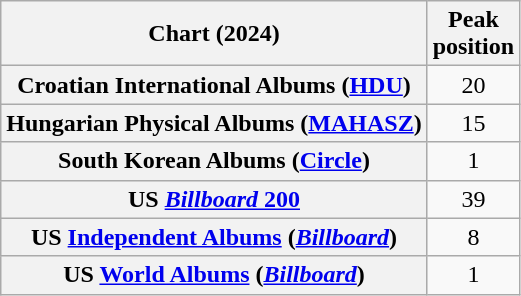<table class="wikitable sortable plainrowheaders" style="text-align:center">
<tr>
<th scope="col">Chart (2024)</th>
<th scope="col">Peak<br>position</th>
</tr>
<tr>
<th scope="row">Croatian International Albums (<a href='#'>HDU</a>)</th>
<td>20</td>
</tr>
<tr>
<th scope="row">Hungarian Physical Albums (<a href='#'>MAHASZ</a>)</th>
<td>15</td>
</tr>
<tr>
<th scope="row">South Korean Albums (<a href='#'>Circle</a>)</th>
<td>1</td>
</tr>
<tr>
<th scope="row">US <a href='#'><em>Billboard</em> 200</a></th>
<td>39</td>
</tr>
<tr>
<th scope="row">US <a href='#'>Independent Albums</a> (<em><a href='#'>Billboard</a></em>)</th>
<td>8</td>
</tr>
<tr>
<th scope="row">US <a href='#'>World Albums</a> (<em><a href='#'>Billboard</a></em>)</th>
<td>1</td>
</tr>
</table>
